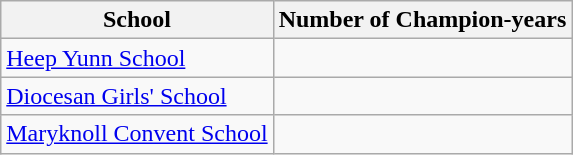<table class="wikitable">
<tr>
<th>School</th>
<th>Number of Champion-years</th>
</tr>
<tr>
<td><a href='#'>Heep Yunn School</a></td>
<td></td>
</tr>
<tr>
<td><a href='#'>Diocesan Girls' School</a></td>
<td></td>
</tr>
<tr>
<td><a href='#'>Maryknoll Convent School</a></td>
<td></td>
</tr>
</table>
